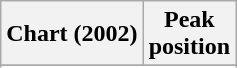<table class="wikitable sortable plainrowheaders" style="text-align:center">
<tr>
<th scope="col">Chart (2002)</th>
<th scope="col">Peak<br> position</th>
</tr>
<tr>
</tr>
<tr>
</tr>
</table>
